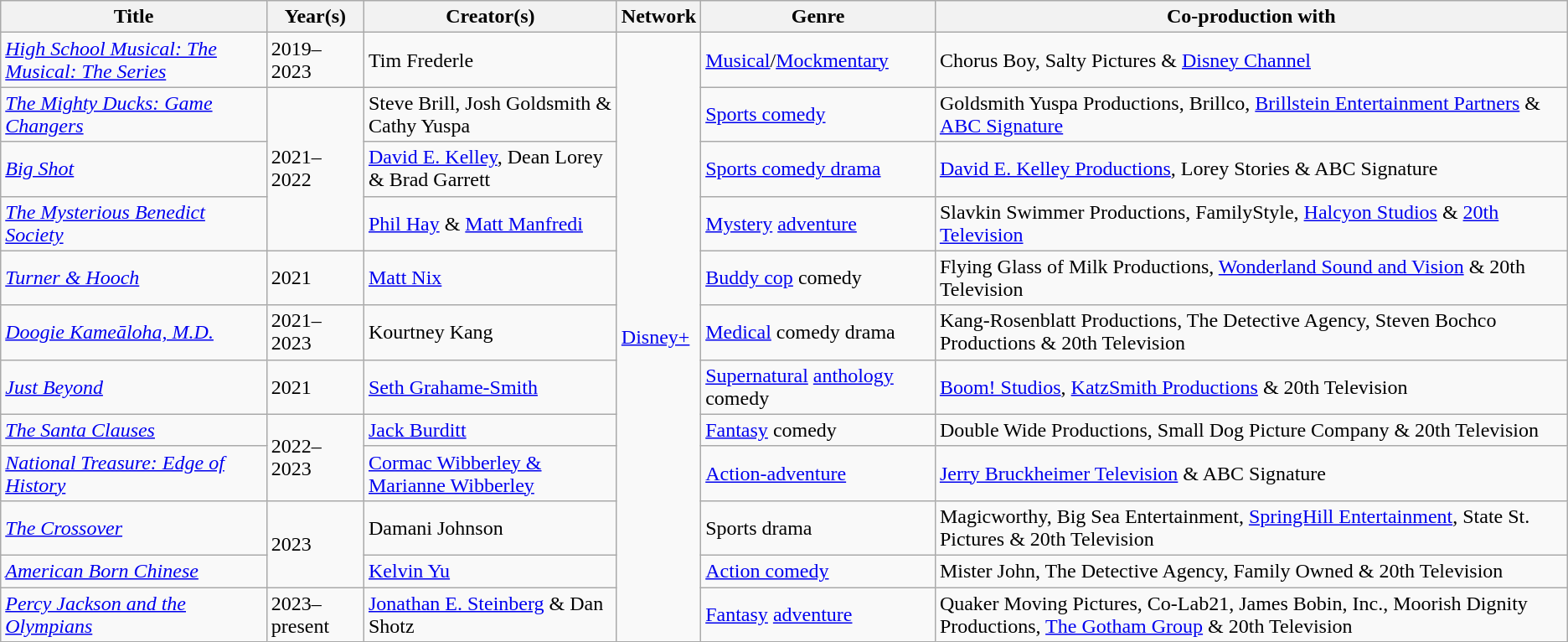<table class="wikitable sortable">
<tr>
<th>Title</th>
<th>Year(s)</th>
<th>Creator(s)</th>
<th>Network</th>
<th>Genre</th>
<th>Co-production with</th>
</tr>
<tr>
<td><em><a href='#'>High School Musical: The Musical: The Series</a></em></td>
<td>2019–2023</td>
<td>Tim Frederle</td>
<td rowspan="12"><a href='#'>Disney+</a></td>
<td><a href='#'>Musical</a>/<a href='#'>Mockmentary</a></td>
<td>Chorus Boy, Salty Pictures & <a href='#'>Disney Channel</a></td>
</tr>
<tr>
<td><em><a href='#'>The Mighty Ducks: Game Changers</a></em></td>
<td rowspan="3">2021–2022</td>
<td>Steve Brill, Josh Goldsmith & Cathy Yuspa</td>
<td><a href='#'>Sports comedy</a></td>
<td>Goldsmith Yuspa Productions, Brillco, <a href='#'>Brillstein Entertainment Partners</a> & <a href='#'>ABC Signature</a></td>
</tr>
<tr>
<td><em><a href='#'>Big Shot</a></em></td>
<td><a href='#'>David E. Kelley</a>, Dean Lorey & Brad Garrett</td>
<td><a href='#'>Sports comedy drama</a></td>
<td><a href='#'>David E. Kelley Productions</a>, Lorey Stories & ABC Signature</td>
</tr>
<tr>
<td><em><a href='#'>The Mysterious Benedict Society</a></em></td>
<td><a href='#'>Phil Hay</a> & <a href='#'>Matt Manfredi</a></td>
<td><a href='#'>Mystery</a> <a href='#'>adventure</a></td>
<td>Slavkin Swimmer Productions, FamilyStyle, <a href='#'>Halcyon Studios</a> & <a href='#'>20th Television</a></td>
</tr>
<tr>
<td><em><a href='#'>Turner & Hooch</a></em></td>
<td>2021</td>
<td><a href='#'>Matt Nix</a></td>
<td><a href='#'>Buddy cop</a> comedy</td>
<td>Flying Glass of Milk Productions, <a href='#'>Wonderland Sound and Vision</a> & 20th Television</td>
</tr>
<tr>
<td><em><a href='#'>Doogie Kameāloha, M.D.</a></em></td>
<td>2021–2023</td>
<td>Kourtney Kang</td>
<td><a href='#'>Medical</a> comedy drama</td>
<td>Kang-Rosenblatt Productions, The Detective Agency, Steven Bochco Productions & 20th Television</td>
</tr>
<tr>
<td><em><a href='#'>Just Beyond</a></em></td>
<td>2021</td>
<td><a href='#'>Seth Grahame-Smith</a></td>
<td><a href='#'>Supernatural</a>  <a href='#'>anthology</a> comedy</td>
<td><a href='#'>Boom! Studios</a>, <a href='#'>KatzSmith Productions</a> & 20th Television</td>
</tr>
<tr>
<td><em><a href='#'>The Santa Clauses</a></em></td>
<td rowspan="2">2022–2023</td>
<td><a href='#'>Jack Burditt</a></td>
<td><a href='#'>Fantasy</a> comedy</td>
<td>Double Wide Productions, Small Dog Picture Company & 20th Television</td>
</tr>
<tr>
<td><em><a href='#'>National Treasure: Edge of History</a></em></td>
<td><a href='#'>Cormac Wibberley & Marianne Wibberley</a></td>
<td><a href='#'>Action-adventure</a></td>
<td><a href='#'>Jerry Bruckheimer Television</a> & ABC Signature</td>
</tr>
<tr>
<td><em><a href='#'>The Crossover</a></em></td>
<td rowspan="2">2023</td>
<td>Damani Johnson</td>
<td>Sports drama</td>
<td>Magicworthy, Big Sea Entertainment, <a href='#'>SpringHill Entertainment</a>, State St. Pictures & 20th Television</td>
</tr>
<tr>
<td><em><a href='#'>American Born Chinese</a></em></td>
<td><a href='#'>Kelvin Yu</a></td>
<td><a href='#'>Action comedy</a></td>
<td>Mister John, The Detective Agency, Family Owned & 20th Television</td>
</tr>
<tr>
<td><em><a href='#'>Percy Jackson and the Olympians</a></em></td>
<td>2023–present</td>
<td><a href='#'>Jonathan E. Steinberg</a> & Dan Shotz</td>
<td><a href='#'>Fantasy</a> <a href='#'>adventure</a></td>
<td>Quaker Moving Pictures, Co-Lab21, James Bobin, Inc., Moorish Dignity Productions, <a href='#'>The Gotham Group</a> & 20th Television</td>
</tr>
</table>
